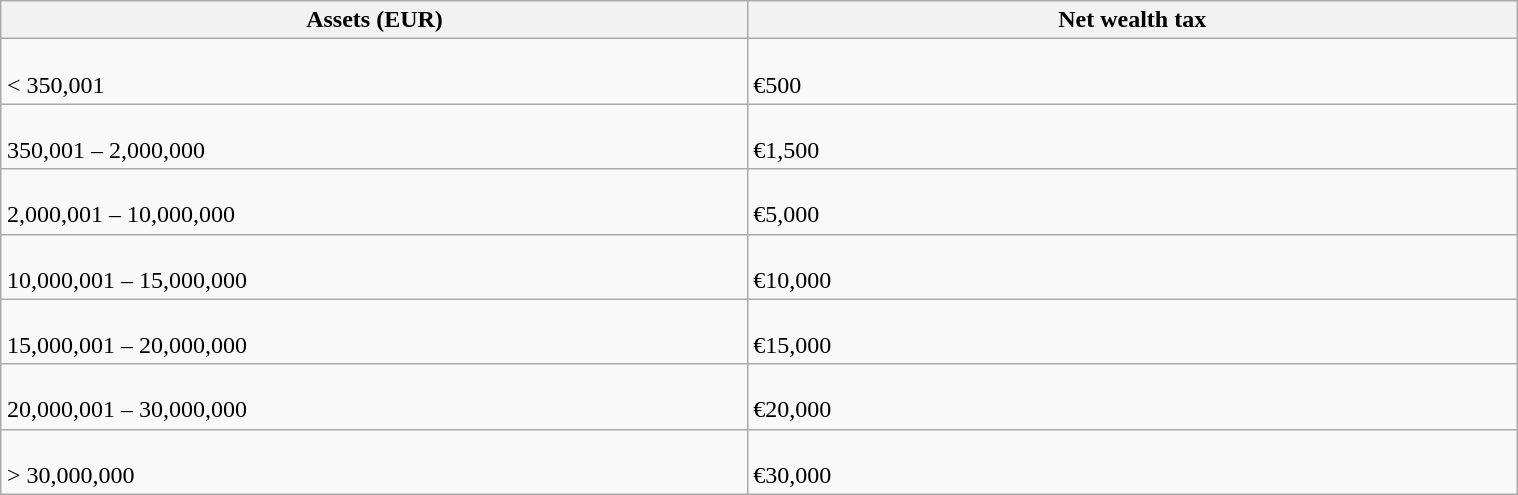<table class="wikitable" style="width:80%;margin-left: auto; margin-right: auto; border: none;">
<tr>
<th scope=col>Assets (EUR)</th>
<th scope=col>Net wealth tax</th>
</tr>
<tr>
<td style="width:33%;"><br>< 350,001</td>
<td style="width:34%;"><br>€500</td>
</tr>
<tr>
<td style="width:33%;"><br>350,001 – 2,000,000</td>
<td style="width:34%;"><br>€1,500</td>
</tr>
<tr>
<td style="width:33%;"><br>2,000,001 – 10,000,000</td>
<td style="width:33%;"><br>€5,000</td>
</tr>
<tr>
<td style="width:33%;"><br>10,000,001 – 15,000,000</td>
<td style="width:34%;"><br>€10,000</td>
</tr>
<tr>
<td style="width:33%;"><br>15,000,001 – 20,000,000</td>
<td style="width:33%;"><br>€15,000</td>
</tr>
<tr>
<td style="width:33%;"><br>20,000,001 – 30,000,000</td>
<td style="width:34%;"><br>€20,000</td>
</tr>
<tr>
<td style="width:33%;"><br>> 30,000,000</td>
<td style="width:33%;"><br>€30,000</td>
</tr>
</table>
